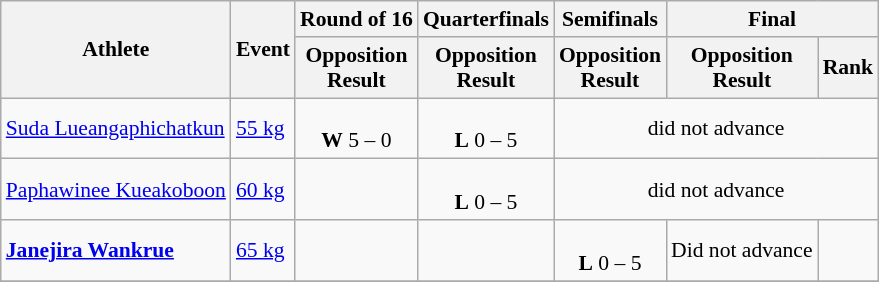<table class="wikitable" border="1" style="font-size:90%">
<tr>
<th rowspan=2>Athlete</th>
<th rowspan=2>Event</th>
<th>Round of 16</th>
<th>Quarterfinals</th>
<th>Semifinals</th>
<th colspan=2>Final</th>
</tr>
<tr>
<th>Opposition<br>Result</th>
<th>Opposition<br>Result</th>
<th>Opposition<br>Result</th>
<th>Opposition<br>Result</th>
<th>Rank</th>
</tr>
<tr align=center>
<td align=left><a href='#'>Suda Lueangaphichatkun</a></td>
<td align=left><a href='#'>55 kg</a></td>
<td> <br> <strong>W</strong> 5 – 0</td>
<td> <br> <strong>L</strong> 0 – 5</td>
<td colspan=5>did not advance</td>
</tr>
<tr align=center>
<td align=left><a href='#'>Paphawinee Kueakoboon</a></td>
<td align=left><a href='#'>60 kg</a></td>
<td></td>
<td> <br> <strong>L</strong> 0 – 5</td>
<td colspan=5>did not advance</td>
</tr>
<tr align=center>
<td align=left><strong><a href='#'>Janejira Wankrue</a></strong></td>
<td align=left><a href='#'>65 kg</a></td>
<td></td>
<td></td>
<td> <br> <strong>L</strong> 0 – 5</td>
<td>Did not advance</td>
<td></td>
</tr>
<tr align=center>
</tr>
</table>
